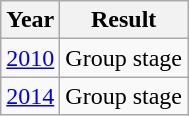<table class="wikitable">
<tr>
<th>Year</th>
<th>Result</th>
</tr>
<tr>
<td><a href='#'>2010</a></td>
<td>Group stage</td>
</tr>
<tr>
<td><a href='#'>2014</a></td>
<td>Group stage</td>
</tr>
</table>
